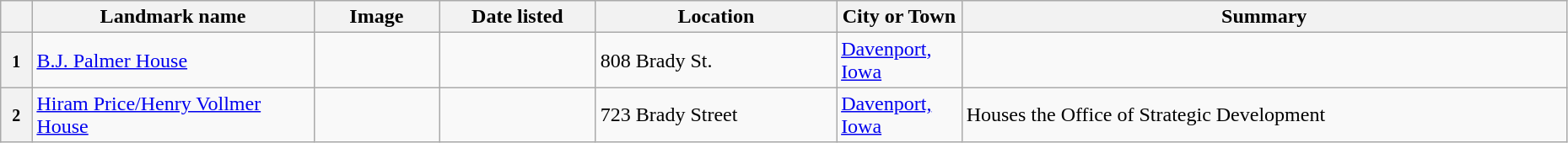<table class="wikitable sortable" style="width:98%">
<tr>
<th width = 2% ></th>
<th width = 18% ><strong>Landmark name</strong></th>
<th width = 8% class="unsortable" ><strong>Image</strong></th>
<th width = 10% ><strong>Date listed</strong></th>
<th><strong>Location</strong></th>
<th width = 8% ><strong>City or Town</strong></th>
<th class="unsortable" ><strong>Summary</strong></th>
</tr>
<tr>
<th><small>1</small></th>
<td><a href='#'>B.J. Palmer House</a></td>
<td></td>
<td></td>
<td>808 Brady St.<br><small></small></td>
<td><a href='#'>Davenport, Iowa</a></td>
<td></td>
</tr>
<tr>
<th><small>2</small></th>
<td><a href='#'>Hiram Price/Henry Vollmer House</a></td>
<td></td>
<td></td>
<td>723 Brady Street<br><small></small></td>
<td><a href='#'>Davenport, Iowa</a></td>
<td>Houses the Office of Strategic Development</td>
</tr>
</table>
